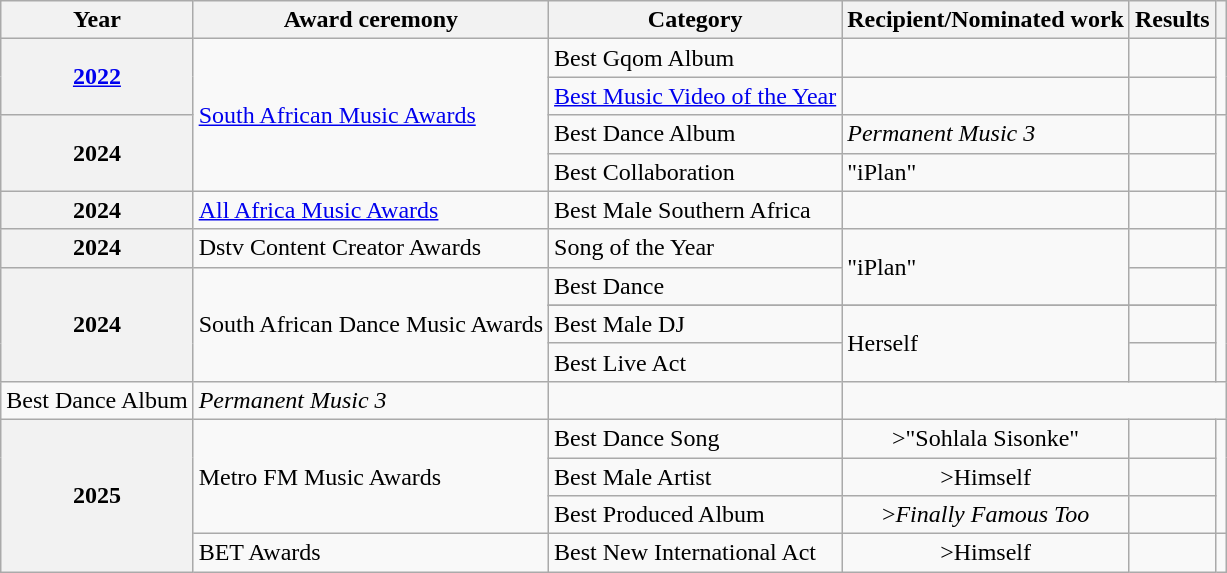<table class="wikitable plainrowheaders">
<tr>
<th>Year</th>
<th>Award ceremony</th>
<th>Category</th>
<th>Recipient/Nominated work</th>
<th>Results</th>
<th></th>
</tr>
<tr>
<th scope="row" rowspan="2"><a href='#'>2022</a></th>
<td rowspan="4"><a href='#'>South African Music Awards</a></td>
<td>Best Gqom Album</td>
<td></td>
<td></td>
<td rowspan="2"></td>
</tr>
<tr>
<td><a href='#'>Best Music Video of the Year</a></td>
<td></td>
<td></td>
</tr>
<tr>
<th scope="row" rowspan=2>2024</th>
<td>Best Dance Album</td>
<td><em>Permanent Music 3</em></td>
<td></td>
<td rowspan=2></td>
</tr>
<tr>
<td>Best Collaboration</td>
<td>"iPlan"</td>
<td></td>
</tr>
<tr>
<th scope="row">2024</th>
<td><a href='#'>All Africa Music Awards</a></td>
<td>Best Male Southern Africa</td>
<td></td>
<td></td>
<td></td>
</tr>
<tr>
<th scope="row">2024</th>
<td>Dstv Content Creator Awards</td>
<td>Song of the Year</td>
<td rowspan=2>"iPlan"</td>
<td></td>
<td></td>
</tr>
<tr>
<th scope="row" rowspan=4>2024</th>
<td rowspan=4>South African Dance Music Awards</td>
<td>Best Dance</td>
<td></td>
<td rowspan=4></td>
</tr>
<tr>
</tr>
<tr>
<td>Best Male DJ</td>
<td rowspan=2>Herself</td>
<td></td>
</tr>
<tr>
<td>Best Live Act</td>
<td></td>
</tr>
<tr>
<td>Best Dance Album</td>
<td><em>Permanent Music 3</em></td>
<td></td>
</tr>
<tr>
<th scope="row" rowspan=4>2025</th>
<td rowspan=3>Metro FM Music Awards</td>
<td>Best Dance Song</td>
<td div style="text-align: center";>>"Sohlala Sisonke"</td>
<td></td>
<td rowspan=3></td>
</tr>
<tr>
<td>Best Male Artist</td>
<td div style="text-align: center";>>Himself</td>
<td></td>
</tr>
<tr>
<td>Best Produced Album</td>
<td div style="text-align: center";>><em>Finally Famous Too</em></td>
<td></td>
</tr>
<tr>
<td>BET Awards</td>
<td>Best New International Act</td>
<td div style="text-align: center";>>Himself</td>
<td></td>
<td></td>
</tr>
</table>
